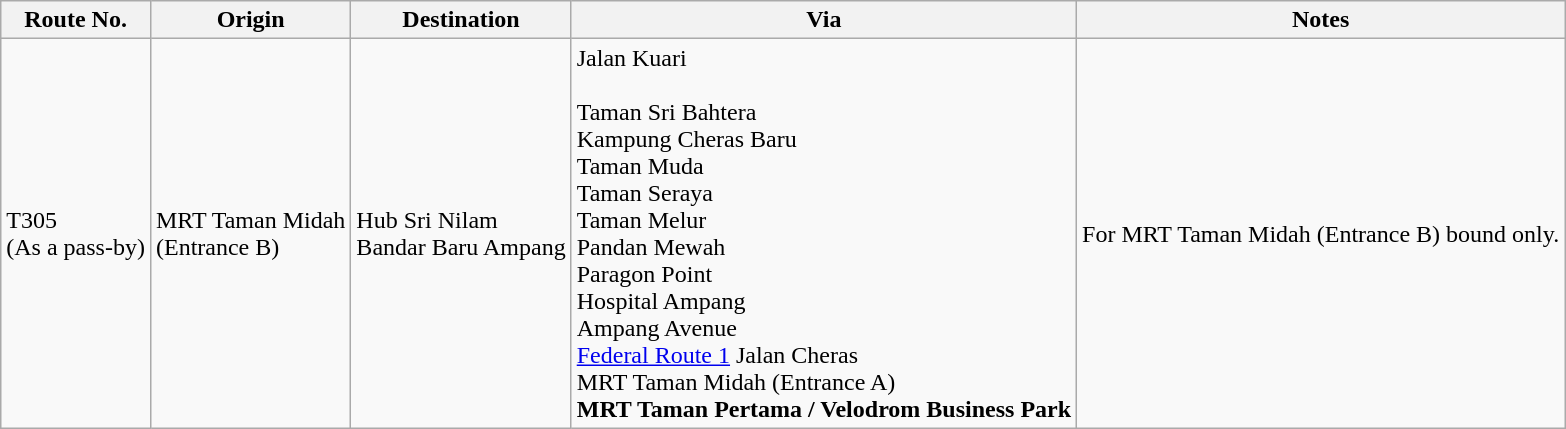<table class="wikitable">
<tr>
<th>Route No.</th>
<th>Origin</th>
<th>Destination</th>
<th>Via</th>
<th>Notes</th>
</tr>
<tr>
<td>T305<br>(As a pass-by)</td>
<td> MRT Taman Midah<br>(Entrance B)</td>
<td>Hub Sri Nilam<br>Bandar Baru Ampang</td>
<td>Jalan Kuari<br><br>Taman Sri Bahtera<br>
Kampung Cheras Baru<br>
Taman Muda<br>
Taman Seraya<br>
Taman Melur<br>
Pandan Mewah<br>
Paragon Point<br>
Hospital Ampang<br>
Ampang Avenue<br>
<a href='#'>Federal Route 1</a> Jalan Cheras<br>
 MRT Taman Midah (Entrance A)<br>
 <strong>MRT Taman Pertama / Velodrom Business Park</strong></td>
<td>For  MRT Taman Midah (Entrance B) bound only.</td>
</tr>
</table>
